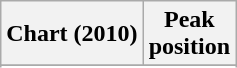<table class="wikitable sortable plainrowheaders" style="text-align:center">
<tr>
<th scope="col">Chart (2010)</th>
<th scope="col">Peak<br>position</th>
</tr>
<tr>
</tr>
<tr>
</tr>
<tr>
</tr>
<tr>
</tr>
</table>
